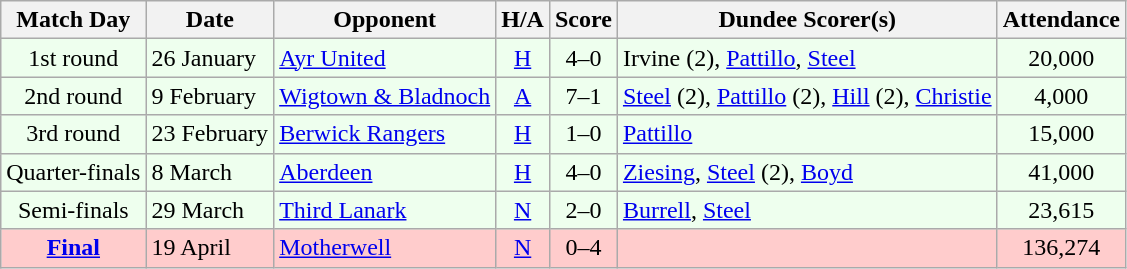<table class="wikitable" style="text-align:center">
<tr>
<th>Match Day</th>
<th>Date</th>
<th>Opponent</th>
<th>H/A</th>
<th>Score</th>
<th>Dundee Scorer(s)</th>
<th>Attendance</th>
</tr>
<tr bgcolor="#EEFFEE">
<td>1st round</td>
<td align="left">26 January</td>
<td align="left"><a href='#'>Ayr United</a></td>
<td><a href='#'>H</a></td>
<td>4–0</td>
<td align="left">Irvine (2), <a href='#'>Pattillo</a>, <a href='#'>Steel</a></td>
<td>20,000</td>
</tr>
<tr bgcolor="#EEFFEE">
<td>2nd round</td>
<td align="left">9 February</td>
<td align="left"><a href='#'>Wigtown & Bladnoch</a></td>
<td><a href='#'>A</a></td>
<td>7–1</td>
<td align="left"><a href='#'>Steel</a> (2), <a href='#'>Pattillo</a> (2), <a href='#'>Hill</a> (2), <a href='#'>Christie</a></td>
<td>4,000</td>
</tr>
<tr bgcolor="#EEFFEE">
<td>3rd round</td>
<td align="left">23 February</td>
<td align="left"><a href='#'>Berwick Rangers</a></td>
<td><a href='#'>H</a></td>
<td>1–0</td>
<td align="left"><a href='#'>Pattillo</a></td>
<td>15,000</td>
</tr>
<tr bgcolor="#EEFFEE">
<td>Quarter-finals</td>
<td align="left">8 March</td>
<td align="left"><a href='#'>Aberdeen</a></td>
<td><a href='#'>H</a></td>
<td>4–0</td>
<td align="left"><a href='#'>Ziesing</a>, <a href='#'>Steel</a> (2), <a href='#'>Boyd</a></td>
<td>41,000</td>
</tr>
<tr bgcolor="#EEFFEE">
<td>Semi-finals</td>
<td align="left">29 March</td>
<td align="left"><a href='#'>Third Lanark</a></td>
<td><a href='#'>N</a></td>
<td>2–0</td>
<td align="left"><a href='#'>Burrell</a>, <a href='#'>Steel</a></td>
<td>23,615</td>
</tr>
<tr bgcolor="#FFCCCC">
<td><a href='#'><strong>Final</strong></a></td>
<td align="left">19 April</td>
<td align="left"><a href='#'>Motherwell</a></td>
<td><a href='#'>N</a></td>
<td>0–4</td>
<td align="left"></td>
<td>136,274</td>
</tr>
</table>
